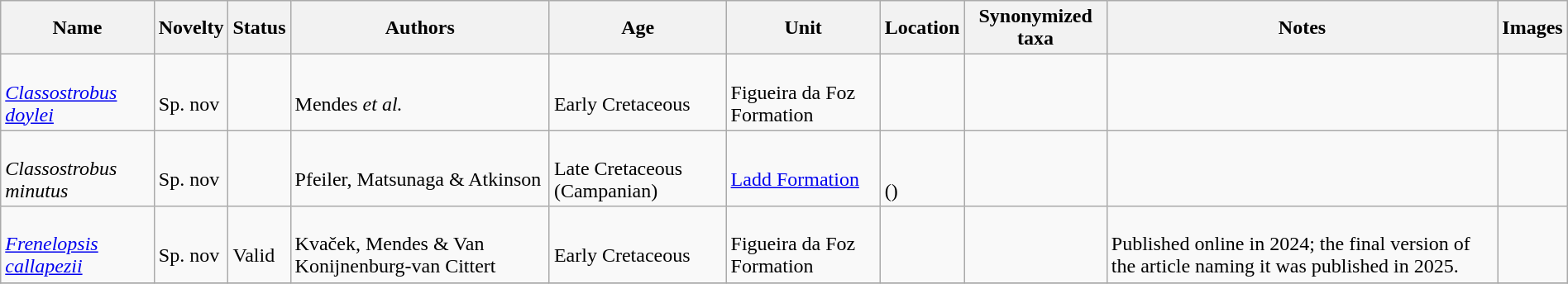<table class="wikitable sortable" align="center" width="100%">
<tr>
<th>Name</th>
<th>Novelty</th>
<th>Status</th>
<th>Authors</th>
<th>Age</th>
<th>Unit</th>
<th>Location</th>
<th>Synonymized taxa</th>
<th>Notes</th>
<th>Images</th>
</tr>
<tr>
<td><br><em><a href='#'>Classostrobus doylei</a></em></td>
<td><br>Sp. nov</td>
<td></td>
<td><br>Mendes <em>et al.</em></td>
<td><br>Early Cretaceous</td>
<td><br>Figueira da Foz Formation</td>
<td><br></td>
<td></td>
<td></td>
<td></td>
</tr>
<tr>
<td><br><em>Classostrobus minutus</em></td>
<td><br>Sp. nov</td>
<td></td>
<td><br>Pfeiler, Matsunaga & Atkinson</td>
<td><br>Late Cretaceous (Campanian)</td>
<td><br><a href='#'>Ladd Formation</a></td>
<td><br><br>()</td>
<td></td>
<td></td>
<td></td>
</tr>
<tr>
<td><br><em><a href='#'>Frenelopsis callapezii</a></em></td>
<td><br>Sp. nov</td>
<td><br>Valid</td>
<td><br>Kvaček, Mendes & Van Konijnenburg-van Cittert</td>
<td><br>Early Cretaceous</td>
<td><br>Figueira da Foz Formation</td>
<td><br></td>
<td></td>
<td><br>Published online in 2024; the final version of the article naming it was published in 2025.</td>
<td></td>
</tr>
<tr>
</tr>
</table>
